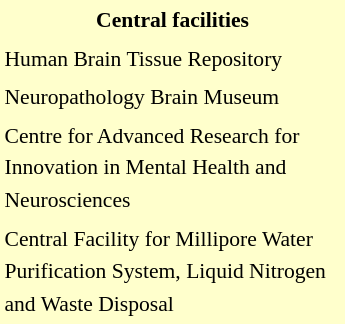<table class="toccolours" style="float:right; background:#ffc; margin-left:0em; font-size:90%; line-height:1.5em; width:230px;">
<tr>
<th colspan="2" style="text-align: center;"><strong>Central facilities</strong></th>
</tr>
<tr>
<td>Human Brain Tissue Repository</td>
</tr>
<tr>
<td>Neuropathology Brain Museum</td>
</tr>
<tr>
<td>Centre for Advanced Research for Innovation in Mental Health and Neurosciences</td>
</tr>
<tr>
<td>Central Facility for Millipore Water Purification System, Liquid Nitrogen and Waste Disposal</td>
</tr>
</table>
